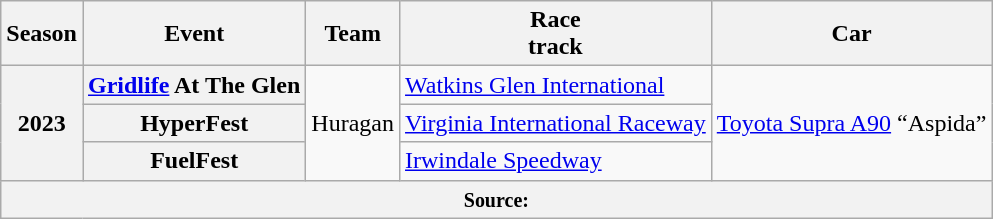<table class="wikitable">
<tr>
<th>Season</th>
<th>Event</th>
<th>Team</th>
<th>Race<br>track</th>
<th>Car</th>
</tr>
<tr>
<th rowspan="3">2023</th>
<th><a href='#'>Gridlife</a> At The Glen</th>
<td rowspan="3">Huragan</td>
<td><a href='#'>Watkins Glen International</a></td>
<td rowspan="3"><a href='#'>Toyota Supra A90</a> “Aspida”</td>
</tr>
<tr>
<th>HyperFest</th>
<td><a href='#'>Virginia International Raceway</a></td>
</tr>
<tr>
<th>FuelFest</th>
<td><a href='#'>Irwindale Speedway</a></td>
</tr>
<tr>
<th colspan="5"><small>Source:</small></th>
</tr>
</table>
